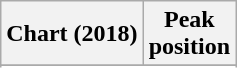<table class="wikitable sortable plainrowheaders">
<tr>
<th>Chart (2018)</th>
<th>Peak<br>position</th>
</tr>
<tr>
</tr>
<tr>
</tr>
</table>
